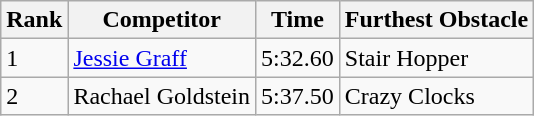<table class="wikitable sortable mw-collapsible">
<tr>
<th>Rank</th>
<th>Competitor</th>
<th>Time</th>
<th>Furthest Obstacle</th>
</tr>
<tr>
<td>1</td>
<td><a href='#'>Jessie Graff</a></td>
<td>5:32.60</td>
<td>Stair Hopper</td>
</tr>
<tr>
<td>2</td>
<td>Rachael Goldstein</td>
<td>5:37.50</td>
<td>Crazy Clocks</td>
</tr>
</table>
